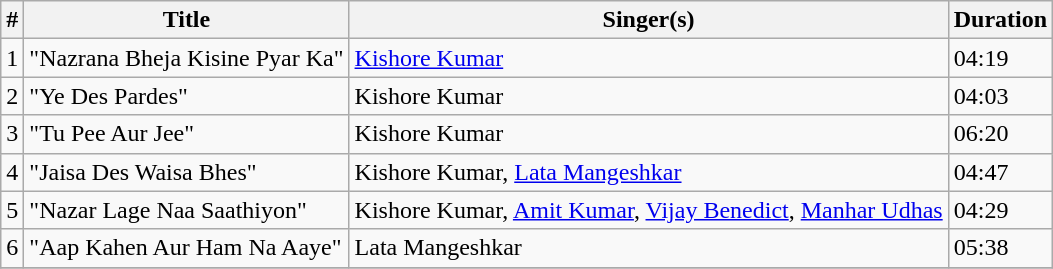<table class=wikitable>
<tr>
<th>#</th>
<th>Title</th>
<th>Singer(s)</th>
<th>Duration</th>
</tr>
<tr>
<td>1</td>
<td>"Nazrana Bheja Kisine Pyar Ka"</td>
<td><a href='#'>Kishore Kumar</a></td>
<td>04:19</td>
</tr>
<tr>
<td>2</td>
<td>"Ye Des Pardes"</td>
<td>Kishore Kumar</td>
<td>04:03</td>
</tr>
<tr>
<td>3</td>
<td>"Tu Pee Aur Jee"</td>
<td>Kishore Kumar</td>
<td>06:20</td>
</tr>
<tr>
<td>4</td>
<td>"Jaisa Des Waisa Bhes"</td>
<td>Kishore Kumar, <a href='#'>Lata Mangeshkar</a></td>
<td>04:47</td>
</tr>
<tr>
<td>5</td>
<td>"Nazar Lage Naa Saathiyon"</td>
<td>Kishore Kumar, <a href='#'>Amit Kumar</a>, <a href='#'>Vijay Benedict</a>, <a href='#'>Manhar Udhas</a></td>
<td>04:29</td>
</tr>
<tr>
<td>6</td>
<td>"Aap Kahen Aur Ham Na Aaye"</td>
<td>Lata Mangeshkar</td>
<td>05:38</td>
</tr>
<tr>
</tr>
</table>
